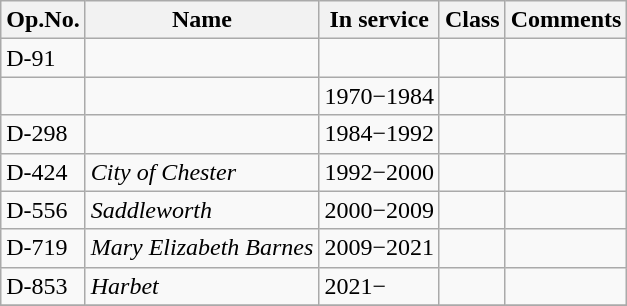<table class="wikitable">
<tr>
<th>Op.No.</th>
<th>Name</th>
<th>In service</th>
<th>Class</th>
<th>Comments</th>
</tr>
<tr>
<td>D-91</td>
<td></td>
<td></td>
<td></td>
<td></td>
</tr>
<tr>
<td></td>
<td></td>
<td>1970−1984</td>
<td></td>
<td></td>
</tr>
<tr>
<td>D-298</td>
<td></td>
<td>1984−1992</td>
<td></td>
<td></td>
</tr>
<tr>
<td>D-424</td>
<td><em>City of Chester</em></td>
<td>1992−2000</td>
<td></td>
<td></td>
</tr>
<tr>
<td>D-556</td>
<td><em>Saddleworth</em></td>
<td>2000−2009</td>
<td></td>
<td></td>
</tr>
<tr>
<td>D-719</td>
<td><em>Mary Elizabeth Barnes</em></td>
<td>2009−2021</td>
<td></td>
<td></td>
</tr>
<tr>
<td>D-853</td>
<td><em>Harbet</em></td>
<td>2021−</td>
<td></td>
<td></td>
</tr>
<tr>
</tr>
</table>
